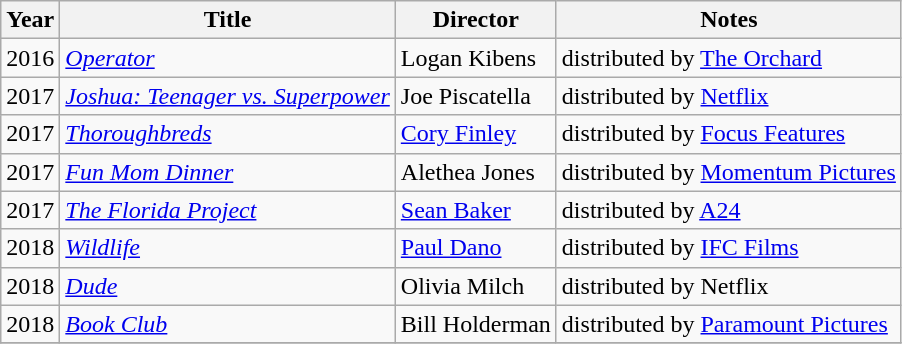<table class="wikitable sortable">
<tr>
<th>Year</th>
<th>Title</th>
<th>Director</th>
<th>Notes</th>
</tr>
<tr>
<td>2016</td>
<td><em><a href='#'>Operator</a></em></td>
<td>Logan Kibens</td>
<td>distributed by <a href='#'>The Orchard</a></td>
</tr>
<tr>
<td>2017</td>
<td><em><a href='#'>Joshua: Teenager vs. Superpower</a></em></td>
<td>Joe Piscatella</td>
<td>distributed by <a href='#'>Netflix</a></td>
</tr>
<tr>
<td>2017</td>
<td><em><a href='#'>Thoroughbreds</a></em></td>
<td><a href='#'>Cory Finley</a></td>
<td>distributed by <a href='#'>Focus Features</a></td>
</tr>
<tr>
<td>2017</td>
<td><em><a href='#'>Fun Mom Dinner</a></em></td>
<td>Alethea Jones</td>
<td>distributed by <a href='#'>Momentum Pictures</a></td>
</tr>
<tr>
<td>2017</td>
<td><em><a href='#'>The Florida Project</a></em></td>
<td><a href='#'>Sean Baker</a></td>
<td>distributed by <a href='#'>A24</a></td>
</tr>
<tr>
<td>2018</td>
<td><em><a href='#'>Wildlife</a></em></td>
<td><a href='#'>Paul Dano</a></td>
<td>distributed by <a href='#'>IFC Films</a></td>
</tr>
<tr>
<td>2018</td>
<td><em><a href='#'>Dude</a></em></td>
<td>Olivia Milch</td>
<td>distributed by Netflix</td>
</tr>
<tr>
<td>2018</td>
<td><em><a href='#'>Book Club</a></em></td>
<td>Bill Holderman</td>
<td>distributed by <a href='#'>Paramount Pictures</a></td>
</tr>
<tr>
</tr>
</table>
